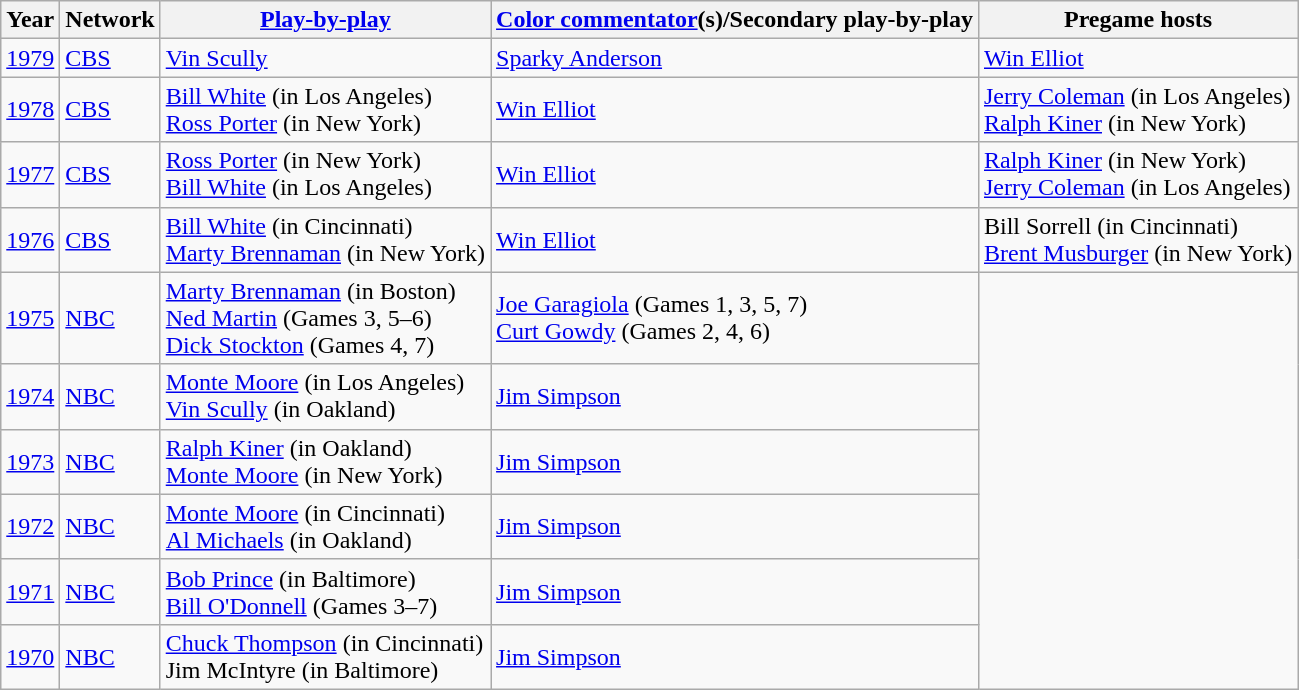<table class="wikitable">
<tr>
<th>Year</th>
<th>Network</th>
<th><a href='#'>Play-by-play</a></th>
<th><a href='#'>Color commentator</a>(s)/Secondary play-by-play</th>
<th>Pregame hosts</th>
</tr>
<tr>
<td><a href='#'>1979</a></td>
<td><a href='#'>CBS</a></td>
<td><a href='#'>Vin Scully</a></td>
<td><a href='#'>Sparky Anderson</a></td>
<td><a href='#'>Win Elliot</a></td>
</tr>
<tr>
<td><a href='#'>1978</a></td>
<td><a href='#'>CBS</a></td>
<td><a href='#'>Bill White</a> (in Los Angeles)<br><a href='#'>Ross Porter</a> (in New York)</td>
<td><a href='#'>Win Elliot</a></td>
<td><a href='#'>Jerry Coleman</a> (in Los Angeles)<br><a href='#'>Ralph Kiner</a> (in New York)</td>
</tr>
<tr>
<td><a href='#'>1977</a></td>
<td><a href='#'>CBS</a></td>
<td><a href='#'>Ross Porter</a> (in New York)<br><a href='#'>Bill White</a> (in Los Angeles)</td>
<td><a href='#'>Win Elliot</a></td>
<td><a href='#'>Ralph Kiner</a> (in New York)<br><a href='#'>Jerry Coleman</a> (in Los Angeles)</td>
</tr>
<tr>
<td><a href='#'>1976</a></td>
<td><a href='#'>CBS</a></td>
<td><a href='#'>Bill White</a> (in Cincinnati)<br><a href='#'>Marty Brennaman</a> (in New York)</td>
<td><a href='#'>Win Elliot</a></td>
<td>Bill Sorrell (in Cincinnati)<br><a href='#'>Brent Musburger</a> (in New York)</td>
</tr>
<tr>
<td><a href='#'>1975</a></td>
<td><a href='#'>NBC</a></td>
<td><a href='#'>Marty Brennaman</a> (in Boston)<br><a href='#'>Ned Martin</a> (Games 3, 5–6)<br><a href='#'>Dick Stockton</a> (Games 4, 7)</td>
<td><a href='#'>Joe Garagiola</a> (Games 1, 3, 5, 7)<br><a href='#'>Curt Gowdy</a> (Games 2, 4, 6)</td>
</tr>
<tr>
<td><a href='#'>1974</a></td>
<td><a href='#'>NBC</a></td>
<td><a href='#'>Monte Moore</a> (in Los Angeles)<br><a href='#'>Vin Scully</a> (in Oakland)</td>
<td><a href='#'>Jim Simpson</a></td>
</tr>
<tr>
<td><a href='#'>1973</a></td>
<td><a href='#'>NBC</a></td>
<td><a href='#'>Ralph Kiner</a> (in Oakland)<br><a href='#'>Monte Moore</a> (in New York)</td>
<td><a href='#'>Jim Simpson</a></td>
</tr>
<tr>
<td><a href='#'>1972</a></td>
<td><a href='#'>NBC</a></td>
<td><a href='#'>Monte Moore</a> (in Cincinnati)<br><a href='#'>Al Michaels</a> (in Oakland)</td>
<td><a href='#'>Jim Simpson</a></td>
</tr>
<tr>
<td><a href='#'>1971</a></td>
<td><a href='#'>NBC</a></td>
<td><a href='#'>Bob Prince</a> (in Baltimore)<br><a href='#'>Bill O'Donnell</a> (Games 3–7)</td>
<td><a href='#'>Jim Simpson</a></td>
</tr>
<tr>
<td><a href='#'>1970</a></td>
<td><a href='#'>NBC</a></td>
<td><a href='#'>Chuck Thompson</a> (in Cincinnati)<br>Jim McIntyre (in Baltimore)</td>
<td><a href='#'>Jim Simpson</a></td>
</tr>
</table>
